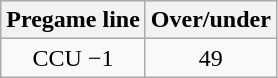<table class="wikitable">
<tr align="center">
<th style=>Pregame line</th>
<th style=>Over/under</th>
</tr>
<tr align="center">
<td>CCU −1</td>
<td>49</td>
</tr>
</table>
